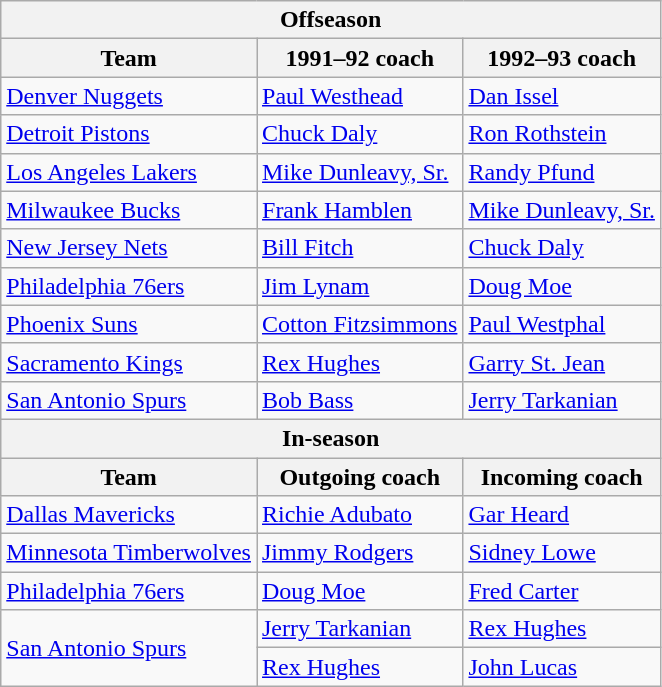<table class="wikitable">
<tr>
<th colspan="3">Offseason</th>
</tr>
<tr>
<th>Team</th>
<th>1991–92 coach</th>
<th>1992–93 coach</th>
</tr>
<tr>
<td><a href='#'>Denver Nuggets</a></td>
<td><a href='#'>Paul Westhead</a></td>
<td><a href='#'>Dan Issel</a></td>
</tr>
<tr>
<td><a href='#'>Detroit Pistons</a></td>
<td><a href='#'>Chuck Daly</a></td>
<td><a href='#'>Ron Rothstein</a></td>
</tr>
<tr>
<td><a href='#'>Los Angeles Lakers</a></td>
<td><a href='#'>Mike Dunleavy, Sr.</a></td>
<td><a href='#'>Randy Pfund</a></td>
</tr>
<tr>
<td><a href='#'>Milwaukee Bucks</a></td>
<td><a href='#'>Frank Hamblen</a></td>
<td><a href='#'>Mike Dunleavy, Sr.</a></td>
</tr>
<tr>
<td><a href='#'>New Jersey Nets</a></td>
<td><a href='#'>Bill Fitch</a></td>
<td><a href='#'>Chuck Daly</a></td>
</tr>
<tr>
<td><a href='#'>Philadelphia 76ers</a></td>
<td><a href='#'>Jim Lynam</a></td>
<td><a href='#'>Doug Moe</a></td>
</tr>
<tr>
<td><a href='#'>Phoenix Suns</a></td>
<td><a href='#'>Cotton Fitzsimmons</a></td>
<td><a href='#'>Paul Westphal</a></td>
</tr>
<tr>
<td><a href='#'>Sacramento Kings</a></td>
<td><a href='#'>Rex Hughes</a></td>
<td><a href='#'>Garry St. Jean</a></td>
</tr>
<tr>
<td><a href='#'>San Antonio Spurs</a></td>
<td><a href='#'>Bob Bass</a></td>
<td><a href='#'>Jerry Tarkanian</a></td>
</tr>
<tr>
<th colspan="3">In-season</th>
</tr>
<tr>
<th>Team</th>
<th>Outgoing coach</th>
<th>Incoming coach</th>
</tr>
<tr>
<td><a href='#'>Dallas Mavericks</a></td>
<td><a href='#'>Richie Adubato</a></td>
<td><a href='#'>Gar Heard</a></td>
</tr>
<tr>
<td><a href='#'>Minnesota Timberwolves</a></td>
<td><a href='#'>Jimmy Rodgers</a></td>
<td><a href='#'>Sidney Lowe</a></td>
</tr>
<tr>
<td><a href='#'>Philadelphia 76ers</a></td>
<td><a href='#'>Doug Moe</a></td>
<td><a href='#'>Fred Carter</a></td>
</tr>
<tr>
<td rowspan="2"><a href='#'>San Antonio Spurs</a></td>
<td><a href='#'>Jerry Tarkanian</a></td>
<td><a href='#'>Rex Hughes</a></td>
</tr>
<tr>
<td><a href='#'>Rex Hughes</a></td>
<td><a href='#'>John Lucas</a></td>
</tr>
</table>
